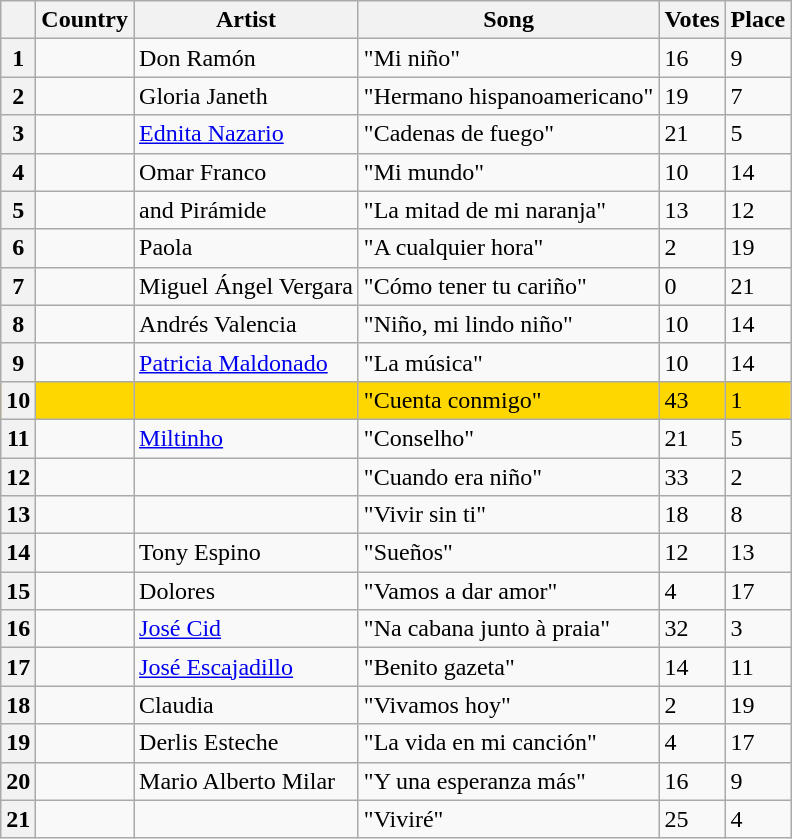<table class="wikitable sortable plainrowheaders">
<tr>
<th scope="col"></th>
<th scope="col">Country</th>
<th scope="col">Artist</th>
<th scope="col">Song</th>
<th scope="col" class="unsortable">Votes</th>
<th scope="col">Place</th>
</tr>
<tr>
<th scope="row" style="text-align:center;">1</th>
<td></td>
<td>Don Ramón</td>
<td>"Mi niño"</td>
<td>16</td>
<td>9</td>
</tr>
<tr>
<th scope="row" style="text-align:center;">2</th>
<td></td>
<td>Gloria Janeth</td>
<td>"Hermano hispanoamericano"</td>
<td>19</td>
<td>7</td>
</tr>
<tr>
<th scope="row" style="text-align:center;">3</th>
<td></td>
<td><a href='#'>Ednita Nazario</a></td>
<td>"Cadenas de fuego"</td>
<td>21</td>
<td>5</td>
</tr>
<tr>
<th scope="row" style="text-align:center;">4</th>
<td></td>
<td>Omar Franco</td>
<td>"Mi mundo"</td>
<td>10</td>
<td>14</td>
</tr>
<tr>
<th scope="row" style="text-align:center;">5</th>
<td></td>
<td> and Pirámide</td>
<td>"La mitad de mi naranja"</td>
<td>13</td>
<td>12</td>
</tr>
<tr>
<th scope="row" style="text-align:center;">6</th>
<td></td>
<td>Paola</td>
<td>"A cualquier hora"</td>
<td>2</td>
<td>19</td>
</tr>
<tr>
<th scope="row" style="text-align:center;">7</th>
<td></td>
<td>Miguel Ángel Vergara</td>
<td>"Cómo tener tu cariño"</td>
<td>0</td>
<td>21</td>
</tr>
<tr>
<th scope="row" style="text-align:center;">8</th>
<td></td>
<td>Andrés Valencia</td>
<td>"Niño, mi lindo niño"</td>
<td>10</td>
<td>14</td>
</tr>
<tr>
<th scope="row" style="text-align:center;">9</th>
<td></td>
<td><a href='#'>Patricia Maldonado</a></td>
<td>"La música"</td>
<td>10</td>
<td>14</td>
</tr>
<tr bgcolor="gold">
<th scope="row" style="text-align:center;">10</th>
<td></td>
<td></td>
<td>"Cuenta conmigo"</td>
<td>43</td>
<td>1</td>
</tr>
<tr>
<th scope="row" style="text-align:center;">11</th>
<td></td>
<td><a href='#'>Miltinho</a></td>
<td>"Conselho"</td>
<td>21</td>
<td>5</td>
</tr>
<tr>
<th scope="row" style="text-align:center;">12</th>
<td></td>
<td></td>
<td>"Cuando era niño"</td>
<td>33</td>
<td>2</td>
</tr>
<tr>
<th scope="row" style="text-align:center;">13</th>
<td></td>
<td></td>
<td>"Vivir sin ti"</td>
<td>18</td>
<td>8</td>
</tr>
<tr>
<th scope="row" style="text-align:center;">14</th>
<td></td>
<td>Tony Espino</td>
<td>"Sueños"</td>
<td>12</td>
<td>13</td>
</tr>
<tr>
<th scope="row" style="text-align:center;">15</th>
<td></td>
<td>Dolores</td>
<td>"Vamos a dar amor"</td>
<td>4</td>
<td>17</td>
</tr>
<tr>
<th scope="row" style="text-align:center;">16</th>
<td></td>
<td><a href='#'>José Cid</a></td>
<td>"Na cabana junto à praia"</td>
<td>32</td>
<td>3</td>
</tr>
<tr>
<th scope="row" style="text-align:center;">17</th>
<td></td>
<td><a href='#'>José Escajadillo</a></td>
<td>"Benito gazeta"</td>
<td>14</td>
<td>11</td>
</tr>
<tr>
<th scope="row" style="text-align:center;">18</th>
<td></td>
<td>Claudia</td>
<td>"Vivamos hoy"</td>
<td>2</td>
<td>19</td>
</tr>
<tr>
<th scope="row" style="text-align:center;">19</th>
<td></td>
<td>Derlis Esteche</td>
<td>"La vida en mi canción"</td>
<td>4</td>
<td>17</td>
</tr>
<tr>
<th scope="row" style="text-align:center;">20</th>
<td></td>
<td>Mario Alberto Milar</td>
<td>"Y una esperanza más"</td>
<td>16</td>
<td>9</td>
</tr>
<tr>
<th scope="row" style="text-align:center;">21</th>
<td></td>
<td></td>
<td>"Viviré"</td>
<td>25</td>
<td>4</td>
</tr>
</table>
